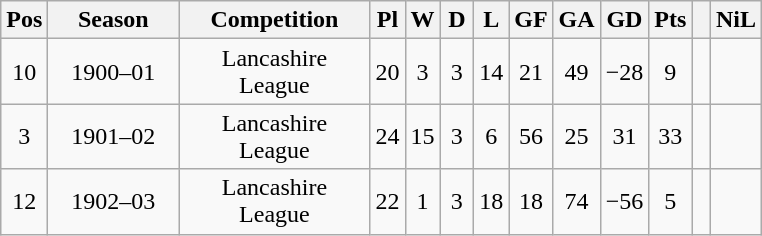<table class="wikitable" style="text-align:center;">
<tr>
<th width=15 abbr="Pos">Pos</th>
<th width=80 abbr="Season">Season</th>
<th width=120 abbr="Competition">Competition</th>
<th width=15 abbr="Pl">Pl</th>
<th width=15 abbr="W">W</th>
<th width=15 abbr="D">D</th>
<th width=15 abbr="L">L</th>
<th width=15 abbr="GF">GF</th>
<th width=15 abbr="GA">GA</th>
<th width=15 abbr="GD">GD</th>
<th width=15 abbr="Pts">Pts</th>
<th width=5 abbr="space"></th>
<th width=15 abbr="NiL">NiL</th>
</tr>
<tr>
<td>10</td>
<td>1900–01</td>
<td>Lancashire League</td>
<td>20</td>
<td>3</td>
<td>3</td>
<td>14</td>
<td>21</td>
<td>49</td>
<td>−28</td>
<td>9</td>
<td></td>
<td 11></td>
</tr>
<tr>
<td>3</td>
<td>1901–02</td>
<td>Lancashire League</td>
<td>24</td>
<td>15</td>
<td>3</td>
<td>6</td>
<td>56</td>
<td>25</td>
<td>31</td>
<td>33</td>
<td></td>
<td 13></td>
</tr>
<tr>
<td>12</td>
<td>1902–03</td>
<td>Lancashire League</td>
<td>22</td>
<td>1</td>
<td>3</td>
<td>18</td>
<td>18</td>
<td>74</td>
<td>−56</td>
<td>5</td>
<td></td>
<td 12></td>
</tr>
</table>
